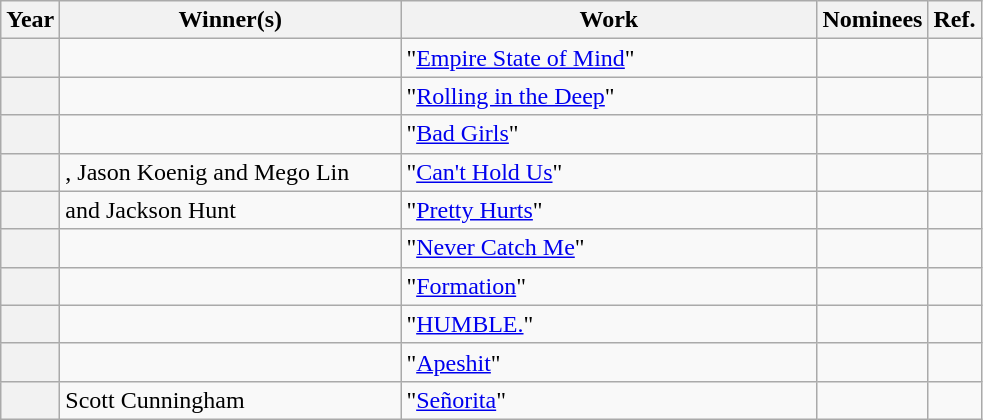<table class="wikitable sortable">
<tr>
<th scope="col" style="width:5px;">Year</th>
<th scope="col" style="width:220px;">Winner(s)</th>
<th scope="col" style="width:270px;">Work</th>
<th scope="col" class="unsortable">Nominees</th>
<th scope="col" class="unsortable">Ref.</th>
</tr>
<tr>
<th scope="row"></th>
<td></td>
<td>"<a href='#'>Empire State of Mind</a>" </td>
<td></td>
<td align="center"></td>
</tr>
<tr>
<th scope="row"></th>
<td></td>
<td>"<a href='#'>Rolling in the Deep</a>" </td>
<td></td>
<td align="center"></td>
</tr>
<tr>
<th scope="row"></th>
<td></td>
<td>"<a href='#'>Bad Girls</a>" </td>
<td></td>
<td align="center"></td>
</tr>
<tr>
<th scope="row"></th>
<td>, Jason Koenig and Mego Lin</td>
<td>"<a href='#'>Can't Hold Us</a>" </td>
<td></td>
<td align="center"></td>
</tr>
<tr>
<th scope="row"></th>
<td> and Jackson Hunt</td>
<td>"<a href='#'>Pretty Hurts</a>" </td>
<td></td>
<td align="center"></td>
</tr>
<tr>
<th scope="row"></th>
<td></td>
<td>"<a href='#'>Never Catch Me</a>" </td>
<td></td>
<td align="center"></td>
</tr>
<tr>
<th scope="row"></th>
<td></td>
<td>"<a href='#'>Formation</a>" </td>
<td></td>
<td align="center"></td>
</tr>
<tr>
<th scope="row"></th>
<td></td>
<td>"<a href='#'>HUMBLE.</a>" </td>
<td></td>
<td align="center"></td>
</tr>
<tr>
<th scope="row"></th>
<td></td>
<td>"<a href='#'>Apeshit</a>" </td>
<td></td>
<td align="center"></td>
</tr>
<tr>
<th scope="row"></th>
<td>Scott Cunningham</td>
<td>"<a href='#'>Señorita</a>" </td>
<td></td>
<td align="center"></td>
</tr>
</table>
